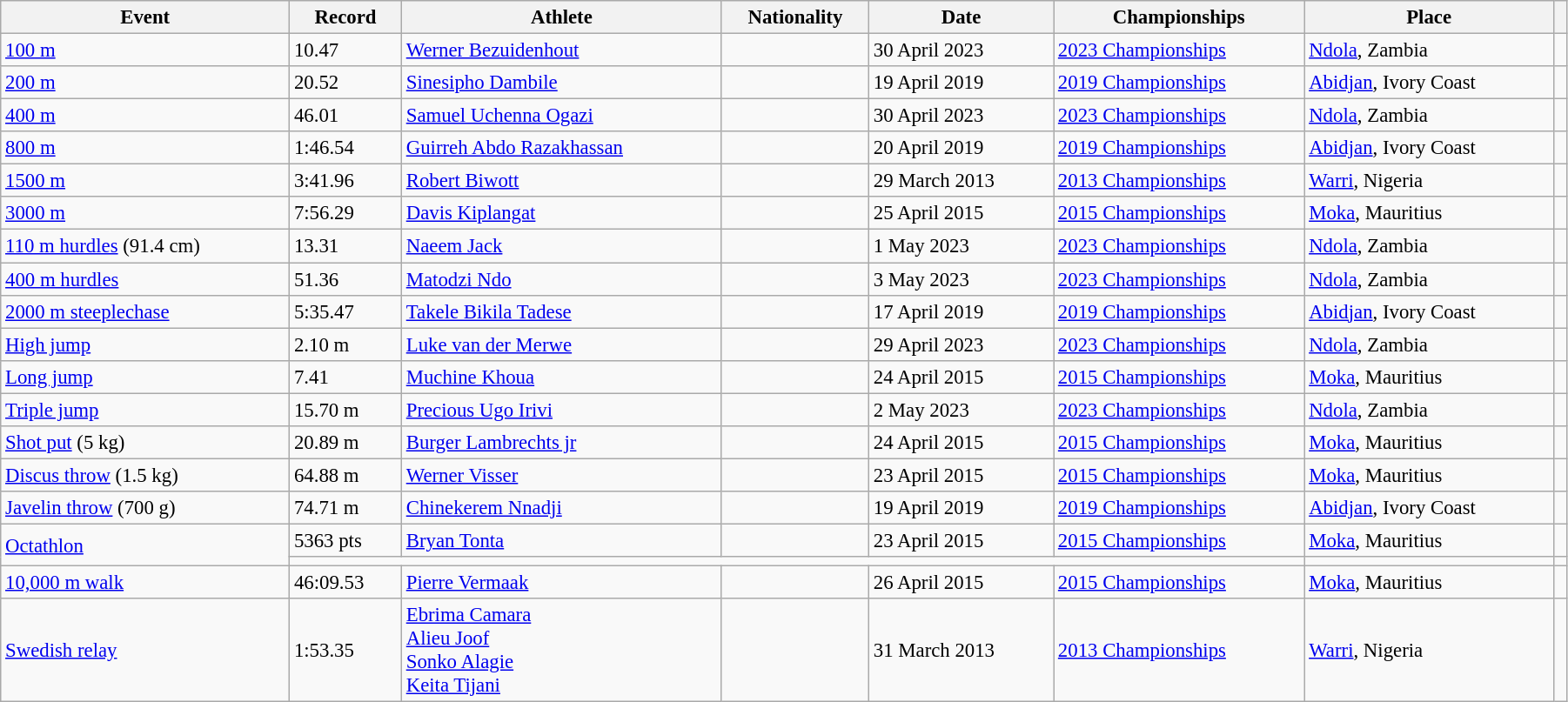<table class="wikitable sortable" style="font-size:95%; width: 95%;">
<tr>
<th>Event</th>
<th>Record</th>
<th>Athlete</th>
<th>Nationality</th>
<th>Date</th>
<th>Championships</th>
<th>Place</th>
<th></th>
</tr>
<tr>
<td><a href='#'>100 m</a></td>
<td>10.47  </td>
<td><a href='#'>Werner Bezuidenhout</a></td>
<td></td>
<td>30 April 2023</td>
<td><a href='#'>2023 Championships</a></td>
<td><a href='#'>Ndola</a>, Zambia</td>
<td></td>
</tr>
<tr>
<td><a href='#'>200 m</a></td>
<td>20.52 </td>
<td><a href='#'>Sinesipho Dambile</a></td>
<td></td>
<td>19 April 2019</td>
<td><a href='#'>2019 Championships</a></td>
<td><a href='#'>Abidjan</a>, Ivory Coast</td>
<td></td>
</tr>
<tr>
<td><a href='#'>400 m</a></td>
<td>46.01 </td>
<td><a href='#'>Samuel Uchenna Ogazi</a></td>
<td></td>
<td>30 April 2023</td>
<td><a href='#'>2023 Championships</a></td>
<td><a href='#'>Ndola</a>, Zambia</td>
<td></td>
</tr>
<tr>
<td><a href='#'>800 m</a></td>
<td>1:46.54</td>
<td><a href='#'>Guirreh Abdo Razakhassan</a></td>
<td></td>
<td>20 April 2019</td>
<td><a href='#'>2019 Championships</a></td>
<td><a href='#'>Abidjan</a>, Ivory Coast</td>
<td></td>
</tr>
<tr>
<td><a href='#'>1500 m</a></td>
<td>3:41.96</td>
<td><a href='#'>Robert Biwott</a></td>
<td></td>
<td>29 March 2013</td>
<td><a href='#'>2013 Championships</a></td>
<td><a href='#'>Warri</a>, Nigeria</td>
<td></td>
</tr>
<tr>
<td><a href='#'>3000 m</a></td>
<td>7:56.29</td>
<td><a href='#'>Davis Kiplangat</a></td>
<td></td>
<td>25 April 2015</td>
<td><a href='#'>2015 Championships</a></td>
<td><a href='#'>Moka</a>, Mauritius</td>
<td></td>
</tr>
<tr>
<td><a href='#'>110 m hurdles</a> (91.4 cm)</td>
<td>13.31  </td>
<td><a href='#'>Naeem Jack</a></td>
<td></td>
<td>1 May 2023</td>
<td><a href='#'>2023 Championships</a></td>
<td><a href='#'>Ndola</a>, Zambia</td>
<td></td>
</tr>
<tr>
<td><a href='#'>400 m hurdles</a></td>
<td>51.36 </td>
<td><a href='#'>Matodzi Ndo</a></td>
<td></td>
<td>3 May 2023</td>
<td><a href='#'>2023 Championships</a></td>
<td><a href='#'>Ndola</a>, Zambia</td>
<td></td>
</tr>
<tr>
<td><a href='#'>2000 m steeplechase</a></td>
<td>5:35.47</td>
<td><a href='#'>Takele Bikila Tadese</a></td>
<td></td>
<td>17 April 2019</td>
<td><a href='#'>2019 Championships</a></td>
<td><a href='#'>Abidjan</a>, Ivory Coast</td>
<td></td>
</tr>
<tr>
<td><a href='#'>High jump</a></td>
<td>2.10 m </td>
<td><a href='#'>Luke van der Merwe</a></td>
<td></td>
<td>29 April 2023</td>
<td><a href='#'>2023 Championships</a></td>
<td><a href='#'>Ndola</a>, Zambia</td>
<td></td>
</tr>
<tr>
<td><a href='#'>Long jump</a></td>
<td>7.41 </td>
<td><a href='#'>Muchine Khoua</a></td>
<td></td>
<td>24 April 2015</td>
<td><a href='#'>2015 Championships</a></td>
<td><a href='#'>Moka</a>, Mauritius</td>
<td></td>
</tr>
<tr>
<td><a href='#'>Triple jump</a></td>
<td>15.70 m  </td>
<td><a href='#'>Precious Ugo Irivi</a></td>
<td></td>
<td>2 May 2023</td>
<td><a href='#'>2023 Championships</a></td>
<td><a href='#'>Ndola</a>, Zambia</td>
<td></td>
</tr>
<tr>
<td><a href='#'>Shot put</a> (5 kg)</td>
<td>20.89 m</td>
<td><a href='#'>Burger Lambrechts jr</a></td>
<td></td>
<td>24 April 2015</td>
<td><a href='#'>2015 Championships</a></td>
<td><a href='#'>Moka</a>, Mauritius</td>
<td></td>
</tr>
<tr>
<td><a href='#'>Discus throw</a> (1.5 kg)</td>
<td>64.88 m</td>
<td><a href='#'>Werner Visser</a></td>
<td></td>
<td>23 April 2015</td>
<td><a href='#'>2015 Championships</a></td>
<td><a href='#'>Moka</a>, Mauritius</td>
<td></td>
</tr>
<tr>
<td><a href='#'>Javelin throw</a> (700 g)</td>
<td>74.71 m</td>
<td><a href='#'>Chinekerem Nnadji</a></td>
<td></td>
<td>19 April 2019</td>
<td><a href='#'>2019 Championships</a></td>
<td><a href='#'>Abidjan</a>, Ivory Coast</td>
<td></td>
</tr>
<tr>
<td rowspan=2><a href='#'>Octathlon</a></td>
<td>5363 pts</td>
<td><a href='#'>Bryan Tonta</a></td>
<td></td>
<td>23 April 2015</td>
<td><a href='#'>2015 Championships</a></td>
<td><a href='#'>Moka</a>, Mauritius</td>
<td></td>
</tr>
<tr>
<td colspan=5></td>
<td></td>
</tr>
<tr>
<td><a href='#'>10,000 m walk</a></td>
<td>46:09.53</td>
<td><a href='#'>Pierre Vermaak</a></td>
<td></td>
<td>26 April 2015</td>
<td><a href='#'>2015 Championships</a></td>
<td><a href='#'>Moka</a>, Mauritius</td>
<td></td>
</tr>
<tr>
<td><a href='#'>Swedish relay</a></td>
<td>1:53.35</td>
<td><a href='#'>Ebrima Camara</a><br><a href='#'>Alieu Joof</a><br><a href='#'>Sonko Alagie</a><br><a href='#'>Keita Tijani</a></td>
<td></td>
<td>31 March 2013</td>
<td><a href='#'>2013 Championships</a></td>
<td><a href='#'>Warri</a>, Nigeria</td>
<td></td>
</tr>
</table>
